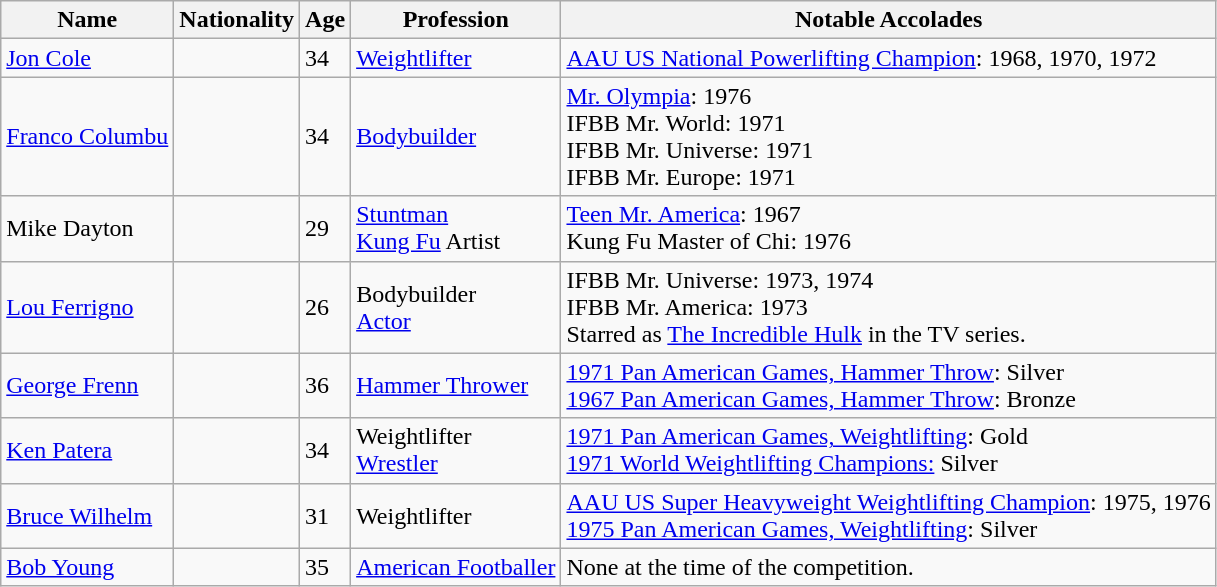<table class="wikitable">
<tr>
<th>Name</th>
<th>Nationality</th>
<th>Age</th>
<th>Profession</th>
<th>Notable Accolades</th>
</tr>
<tr>
<td><a href='#'>Jon Cole</a></td>
<td></td>
<td>34</td>
<td><a href='#'>Weightlifter</a></td>
<td><a href='#'>AAU US National Powerlifting Champion</a>: 1968, 1970, 1972</td>
</tr>
<tr>
<td><a href='#'>Franco Columbu</a></td>
<td></td>
<td>34</td>
<td><a href='#'>Bodybuilder</a></td>
<td><a href='#'>Mr. Olympia</a>: 1976<br>IFBB Mr. World: 1971<br>IFBB Mr. Universe: 1971<br>IFBB Mr. Europe: 1971</td>
</tr>
<tr>
<td>Mike Dayton</td>
<td></td>
<td>29</td>
<td><a href='#'>Stuntman</a><br><a href='#'>Kung Fu</a> Artist</td>
<td><a href='#'>Teen Mr. America</a>: 1967<br>Kung Fu Master of Chi: 1976</td>
</tr>
<tr>
<td><a href='#'>Lou Ferrigno</a></td>
<td></td>
<td>26</td>
<td>Bodybuilder<br><a href='#'>Actor</a></td>
<td>IFBB Mr. Universe: 1973, 1974<br>IFBB Mr. America: 1973<br>Starred as <a href='#'>The Incredible Hulk</a> in the TV series.</td>
</tr>
<tr>
<td><a href='#'>George Frenn</a></td>
<td></td>
<td>36</td>
<td><a href='#'>Hammer Thrower</a></td>
<td><a href='#'>1971 Pan American Games, Hammer Throw</a>: Silver<br><a href='#'>1967 Pan American Games, Hammer Throw</a>: Bronze</td>
</tr>
<tr>
<td><a href='#'>Ken Patera</a></td>
<td></td>
<td>34</td>
<td>Weightlifter<br><a href='#'>Wrestler</a></td>
<td><a href='#'>1971 Pan American Games, Weightlifting</a>: Gold<br><a href='#'>1971 World Weightlifting Champions:</a> Silver</td>
</tr>
<tr>
<td><a href='#'>Bruce Wilhelm</a></td>
<td></td>
<td>31</td>
<td>Weightlifter</td>
<td><a href='#'>AAU US Super Heavyweight Weightlifting Champion</a>: 1975, 1976<br><a href='#'>1975 Pan American Games, Weightlifting</a>: Silver</td>
</tr>
<tr>
<td><a href='#'>Bob Young</a></td>
<td></td>
<td>35</td>
<td><a href='#'>American Footballer</a></td>
<td>None at the time of the competition.</td>
</tr>
</table>
